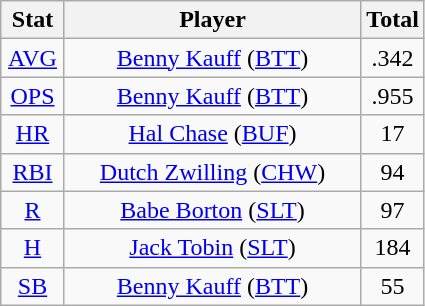<table class="wikitable" style="text-align:center;">
<tr>
<th style="width:15%;">Stat</th>
<th>Player</th>
<th style="width:15%;">Total</th>
</tr>
<tr>
<td><a href='#'>AVG</a></td>
<td><a href='#'>Benny Kauff</a> (<a href='#'>BTT</a>)</td>
<td>.342</td>
</tr>
<tr>
<td><a href='#'>OPS</a></td>
<td><a href='#'>Benny Kauff</a> (<a href='#'>BTT</a>)</td>
<td>.955</td>
</tr>
<tr>
<td><a href='#'>HR</a></td>
<td><a href='#'>Hal Chase</a> (<a href='#'>BUF</a>)</td>
<td>17</td>
</tr>
<tr>
<td><a href='#'>RBI</a></td>
<td><a href='#'>Dutch Zwilling</a> (<a href='#'>CHW</a>)</td>
<td>94</td>
</tr>
<tr>
<td><a href='#'>R</a></td>
<td><a href='#'>Babe Borton</a> (<a href='#'>SLT</a>)</td>
<td>97</td>
</tr>
<tr>
<td><a href='#'>H</a></td>
<td><a href='#'>Jack Tobin</a> (<a href='#'>SLT</a>)</td>
<td>184</td>
</tr>
<tr>
<td><a href='#'>SB</a></td>
<td><a href='#'>Benny Kauff</a> (<a href='#'>BTT</a>)</td>
<td>55</td>
</tr>
</table>
